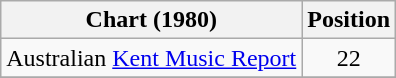<table class="wikitable sortable plainrowheaders">
<tr>
<th scope="col">Chart (1980)</th>
<th scope="col">Position</th>
</tr>
<tr>
<td>Australian <a href='#'>Kent Music Report</a></td>
<td style="text-align:center;">22</td>
</tr>
<tr>
</tr>
</table>
